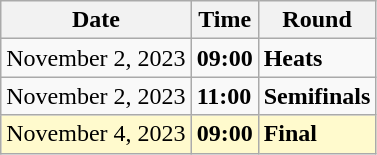<table class="wikitable">
<tr>
<th>Date</th>
<th>Time</th>
<th>Round</th>
</tr>
<tr>
<td>November 2, 2023</td>
<td><strong>09:00</strong></td>
<td><strong>Heats</strong></td>
</tr>
<tr>
<td>November 2, 2023</td>
<td><strong>11:00</strong></td>
<td><strong>Semifinals</strong></td>
</tr>
<tr style=background:lemonchiffon>
<td>November 4, 2023</td>
<td><strong>09:00</strong></td>
<td><strong>Final</strong></td>
</tr>
</table>
